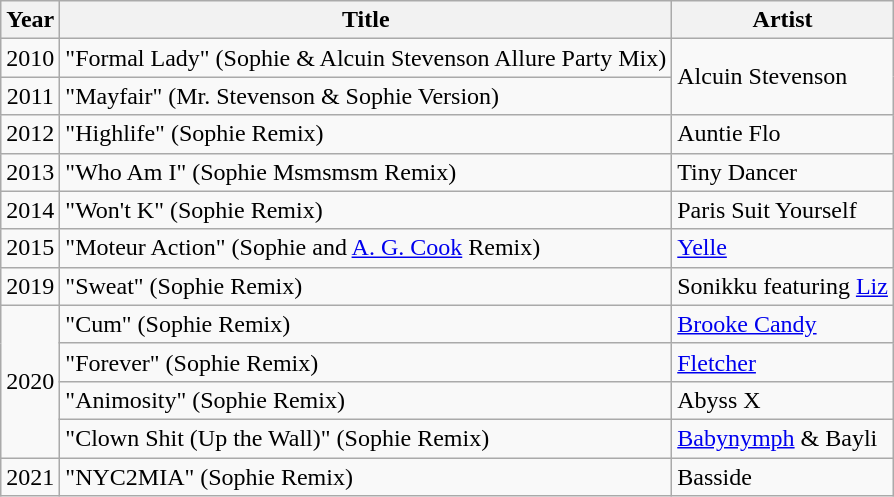<table class="wikitable">
<tr>
<th scope="col">Year</th>
<th scope="col">Title</th>
<th scope="col">Artist</th>
</tr>
<tr>
<td align="center">2010</td>
<td>"Formal Lady" (Sophie & Alcuin Stevenson Allure Party Mix)</td>
<td rowspan="2">Alcuin Stevenson</td>
</tr>
<tr>
<td align="center">2011</td>
<td>"Mayfair" (Mr. Stevenson & Sophie Version)</td>
</tr>
<tr>
<td align="center">2012</td>
<td>"Highlife" (Sophie Remix)</td>
<td>Auntie Flo</td>
</tr>
<tr>
<td align="centre">2013</td>
<td>"Who Am I" (Sophie Msmsmsm Remix)</td>
<td>Tiny Dancer</td>
</tr>
<tr>
<td align="centre">2014</td>
<td>"Won't K" (Sophie Remix)</td>
<td>Paris Suit Yourself</td>
</tr>
<tr>
<td align="centre">2015</td>
<td>"Moteur Action" (Sophie and <a href='#'>A. G. Cook</a> Remix)</td>
<td><a href='#'>Yelle</a></td>
</tr>
<tr>
<td align="centre">2019</td>
<td>"Sweat" (Sophie Remix)</td>
<td>Sonikku featuring <a href='#'>Liz</a></td>
</tr>
<tr>
<td rowspan="4" align="centre">2020</td>
<td>"Cum" (Sophie Remix)</td>
<td><a href='#'>Brooke Candy</a></td>
</tr>
<tr>
<td>"Forever" (Sophie Remix)</td>
<td><a href='#'>Fletcher</a></td>
</tr>
<tr>
<td>"Animosity" (Sophie Remix)</td>
<td>Abyss X</td>
</tr>
<tr>
<td>"Clown Shit (Up the Wall)" (Sophie Remix)</td>
<td><a href='#'>Babynymph</a> & Bayli</td>
</tr>
<tr>
<td align="centre">2021</td>
<td>"NYC2MIA" (Sophie Remix)</td>
<td>Basside</td>
</tr>
</table>
